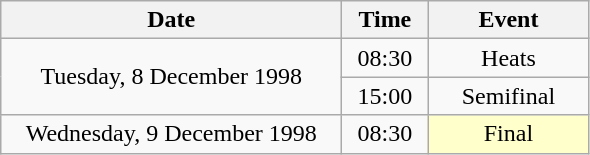<table class = "wikitable" style="text-align:center;">
<tr>
<th width=220>Date</th>
<th width=50>Time</th>
<th width=100>Event</th>
</tr>
<tr>
<td rowspan=2>Tuesday, 8 December 1998</td>
<td>08:30</td>
<td>Heats</td>
</tr>
<tr>
<td>15:00</td>
<td>Semifinal</td>
</tr>
<tr>
<td>Wednesday, 9 December 1998</td>
<td>08:30</td>
<td bgcolor=ffffcc>Final</td>
</tr>
</table>
